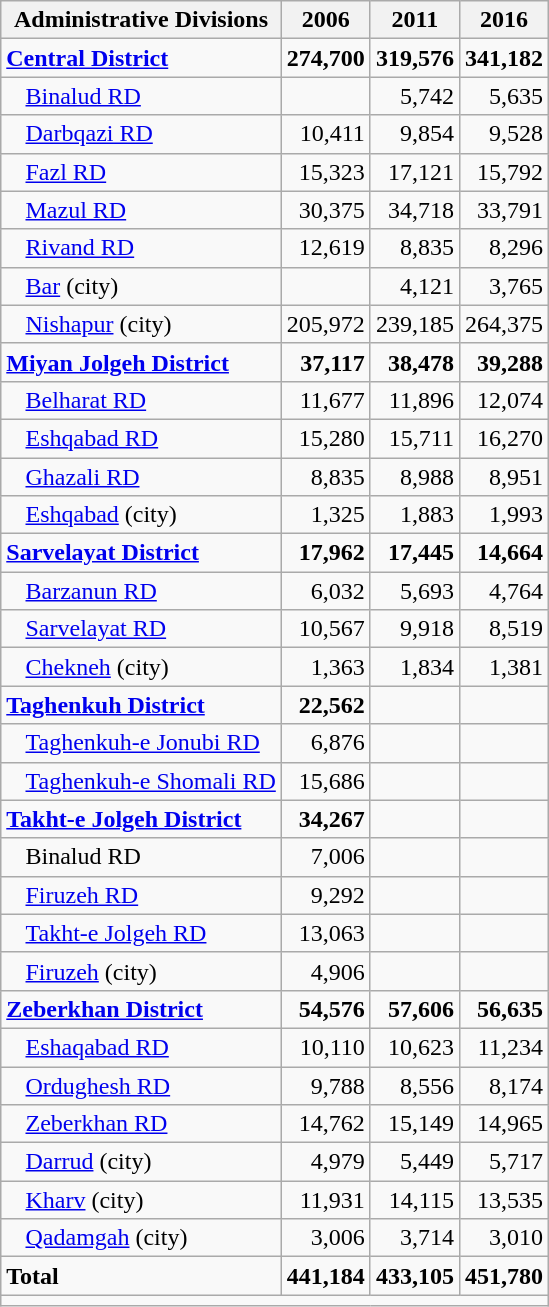<table class="wikitable">
<tr>
<th>Administrative Divisions</th>
<th>2006</th>
<th>2011</th>
<th>2016</th>
</tr>
<tr>
<td><strong><a href='#'>Central District</a></strong></td>
<td style="text-align: right;"><strong>274,700</strong></td>
<td style="text-align: right;"><strong>319,576</strong></td>
<td style="text-align: right;"><strong>341,182</strong></td>
</tr>
<tr>
<td style="padding-left: 1em;"><a href='#'>Binalud RD</a></td>
<td style="text-align: right;"></td>
<td style="text-align: right;">5,742</td>
<td style="text-align: right;">5,635</td>
</tr>
<tr>
<td style="padding-left: 1em;"><a href='#'>Darbqazi RD</a></td>
<td style="text-align: right;">10,411</td>
<td style="text-align: right;">9,854</td>
<td style="text-align: right;">9,528</td>
</tr>
<tr>
<td style="padding-left: 1em;"><a href='#'>Fazl RD</a></td>
<td style="text-align: right;">15,323</td>
<td style="text-align: right;">17,121</td>
<td style="text-align: right;">15,792</td>
</tr>
<tr>
<td style="padding-left: 1em;"><a href='#'>Mazul RD</a></td>
<td style="text-align: right;">30,375</td>
<td style="text-align: right;">34,718</td>
<td style="text-align: right;">33,791</td>
</tr>
<tr>
<td style="padding-left: 1em;"><a href='#'>Rivand RD</a></td>
<td style="text-align: right;">12,619</td>
<td style="text-align: right;">8,835</td>
<td style="text-align: right;">8,296</td>
</tr>
<tr>
<td style="padding-left: 1em;"><a href='#'>Bar</a> (city)</td>
<td style="text-align: right;"></td>
<td style="text-align: right;">4,121</td>
<td style="text-align: right;">3,765</td>
</tr>
<tr>
<td style="padding-left: 1em;"><a href='#'>Nishapur</a> (city)</td>
<td style="text-align: right;">205,972</td>
<td style="text-align: right;">239,185</td>
<td style="text-align: right;">264,375</td>
</tr>
<tr>
<td><strong><a href='#'>Miyan Jolgeh District</a></strong></td>
<td style="text-align: right;"><strong>37,117</strong></td>
<td style="text-align: right;"><strong>38,478</strong></td>
<td style="text-align: right;"><strong>39,288</strong></td>
</tr>
<tr>
<td style="padding-left: 1em;"><a href='#'>Belharat RD</a></td>
<td style="text-align: right;">11,677</td>
<td style="text-align: right;">11,896</td>
<td style="text-align: right;">12,074</td>
</tr>
<tr>
<td style="padding-left: 1em;"><a href='#'>Eshqabad RD</a></td>
<td style="text-align: right;">15,280</td>
<td style="text-align: right;">15,711</td>
<td style="text-align: right;">16,270</td>
</tr>
<tr>
<td style="padding-left: 1em;"><a href='#'>Ghazali RD</a></td>
<td style="text-align: right;">8,835</td>
<td style="text-align: right;">8,988</td>
<td style="text-align: right;">8,951</td>
</tr>
<tr>
<td style="padding-left: 1em;"><a href='#'>Eshqabad</a> (city)</td>
<td style="text-align: right;">1,325</td>
<td style="text-align: right;">1,883</td>
<td style="text-align: right;">1,993</td>
</tr>
<tr>
<td><strong><a href='#'>Sarvelayat District</a></strong></td>
<td style="text-align: right;"><strong>17,962</strong></td>
<td style="text-align: right;"><strong>17,445</strong></td>
<td style="text-align: right;"><strong>14,664</strong></td>
</tr>
<tr>
<td style="padding-left: 1em;"><a href='#'>Barzanun RD</a></td>
<td style="text-align: right;">6,032</td>
<td style="text-align: right;">5,693</td>
<td style="text-align: right;">4,764</td>
</tr>
<tr>
<td style="padding-left: 1em;"><a href='#'>Sarvelayat RD</a></td>
<td style="text-align: right;">10,567</td>
<td style="text-align: right;">9,918</td>
<td style="text-align: right;">8,519</td>
</tr>
<tr>
<td style="padding-left: 1em;"><a href='#'>Chekneh</a> (city)</td>
<td style="text-align: right;">1,363</td>
<td style="text-align: right;">1,834</td>
<td style="text-align: right;">1,381</td>
</tr>
<tr>
<td><strong><a href='#'>Taghenkuh District</a></strong></td>
<td style="text-align: right;"><strong>22,562</strong></td>
<td style="text-align: right;"></td>
<td style="text-align: right;"></td>
</tr>
<tr>
<td style="padding-left: 1em;"><a href='#'>Taghenkuh-e Jonubi RD</a></td>
<td style="text-align: right;">6,876</td>
<td style="text-align: right;"></td>
<td style="text-align: right;"></td>
</tr>
<tr>
<td style="padding-left: 1em;"><a href='#'>Taghenkuh-e Shomali RD</a></td>
<td style="text-align: right;">15,686</td>
<td style="text-align: right;"></td>
<td style="text-align: right;"></td>
</tr>
<tr>
<td><strong><a href='#'>Takht-e Jolgeh District</a></strong></td>
<td style="text-align: right;"><strong>34,267</strong></td>
<td style="text-align: right;"></td>
<td style="text-align: right;"></td>
</tr>
<tr>
<td style="padding-left: 1em;">Binalud RD</td>
<td style="text-align: right;">7,006</td>
<td style="text-align: right;"></td>
<td style="text-align: right;"></td>
</tr>
<tr>
<td style="padding-left: 1em;"><a href='#'>Firuzeh RD</a></td>
<td style="text-align: right;">9,292</td>
<td style="text-align: right;"></td>
<td style="text-align: right;"></td>
</tr>
<tr>
<td style="padding-left: 1em;"><a href='#'>Takht-e Jolgeh RD</a></td>
<td style="text-align: right;">13,063</td>
<td style="text-align: right;"></td>
<td style="text-align: right;"></td>
</tr>
<tr>
<td style="padding-left: 1em;"><a href='#'>Firuzeh</a> (city)</td>
<td style="text-align: right;">4,906</td>
<td style="text-align: right;"></td>
<td style="text-align: right;"></td>
</tr>
<tr>
<td><strong><a href='#'>Zeberkhan District</a></strong></td>
<td style="text-align: right;"><strong>54,576</strong></td>
<td style="text-align: right;"><strong>57,606</strong></td>
<td style="text-align: right;"><strong>56,635</strong></td>
</tr>
<tr>
<td style="padding-left: 1em;"><a href='#'>Eshaqabad RD</a></td>
<td style="text-align: right;">10,110</td>
<td style="text-align: right;">10,623</td>
<td style="text-align: right;">11,234</td>
</tr>
<tr>
<td style="padding-left: 1em;"><a href='#'>Ordughesh RD</a></td>
<td style="text-align: right;">9,788</td>
<td style="text-align: right;">8,556</td>
<td style="text-align: right;">8,174</td>
</tr>
<tr>
<td style="padding-left: 1em;"><a href='#'>Zeberkhan RD</a></td>
<td style="text-align: right;">14,762</td>
<td style="text-align: right;">15,149</td>
<td style="text-align: right;">14,965</td>
</tr>
<tr>
<td style="padding-left: 1em;"><a href='#'>Darrud</a> (city)</td>
<td style="text-align: right;">4,979</td>
<td style="text-align: right;">5,449</td>
<td style="text-align: right;">5,717</td>
</tr>
<tr>
<td style="padding-left: 1em;"><a href='#'>Kharv</a> (city)</td>
<td style="text-align: right;">11,931</td>
<td style="text-align: right;">14,115</td>
<td style="text-align: right;">13,535</td>
</tr>
<tr>
<td style="padding-left: 1em;"><a href='#'>Qadamgah</a> (city)</td>
<td style="text-align: right;">3,006</td>
<td style="text-align: right;">3,714</td>
<td style="text-align: right;">3,010</td>
</tr>
<tr>
<td><strong>Total</strong></td>
<td style="text-align: right;"><strong>441,184</strong></td>
<td style="text-align: right;"><strong>433,105</strong></td>
<td style="text-align: right;"><strong>451,780</strong></td>
</tr>
<tr>
<td colspan=4></td>
</tr>
</table>
